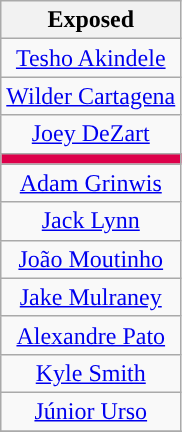<table class="wikitable" style="text-align:center">
<tr>
<th>Exposed</th>
</tr>
<tr>
<td><a href='#'>Tesho Akindele</a></td>
</tr>
<tr>
<td><a href='#'>Wilder Cartagena</a></td>
</tr>
<tr>
<td><a href='#'>Joey DeZart</a></td>
</tr>
<tr>
<td style="background: #DD004A"></td>
</tr>
<tr>
<td><a href='#'>Adam Grinwis</a></td>
</tr>
<tr>
<td><a href='#'>Jack Lynn</a></td>
</tr>
<tr>
<td><a href='#'>João Moutinho</a></td>
</tr>
<tr>
<td><a href='#'>Jake Mulraney</a></td>
</tr>
<tr>
<td><a href='#'>Alexandre Pato</a></td>
</tr>
<tr>
<td><a href='#'>Kyle Smith</a></td>
</tr>
<tr>
<td><a href='#'>Júnior Urso</a></td>
</tr>
<tr>
</tr>
</table>
